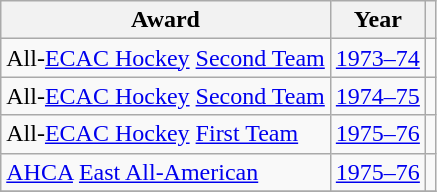<table class="wikitable">
<tr>
<th>Award</th>
<th>Year</th>
<th></th>
</tr>
<tr>
<td>All-<a href='#'>ECAC Hockey</a> <a href='#'>Second Team</a></td>
<td><a href='#'>1973–74</a></td>
<td></td>
</tr>
<tr>
<td>All-<a href='#'>ECAC Hockey</a> <a href='#'>Second Team</a></td>
<td><a href='#'>1974–75</a></td>
<td></td>
</tr>
<tr>
<td>All-<a href='#'>ECAC Hockey</a> <a href='#'>First Team</a></td>
<td><a href='#'>1975–76</a></td>
<td></td>
</tr>
<tr>
<td><a href='#'>AHCA</a> <a href='#'>East All-American</a></td>
<td><a href='#'>1975–76</a></td>
<td></td>
</tr>
<tr>
</tr>
</table>
